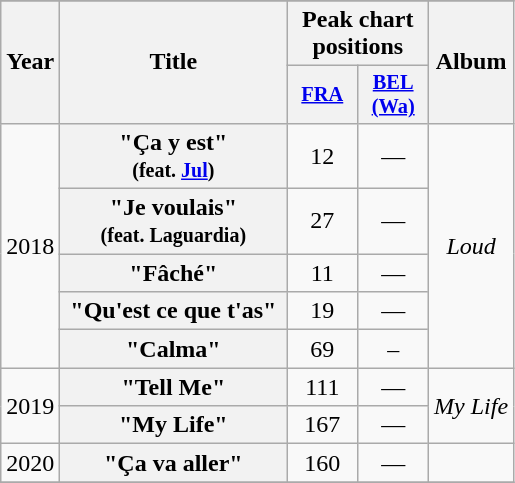<table class="wikitable plainrowheaders" style="text-align:center;">
<tr>
</tr>
<tr>
<th scope=col rowspan=2 style="width:1em;">Year</th>
<th scope=col rowspan=2 style="width:9em;">Title</th>
<th scope=col colspan=2>Peak chart positions</th>
<th scope=col rowspan=2>Album</th>
</tr>
<tr>
<th scope=col style="width:3em;font-size:85%;"><a href='#'>FRA</a><br></th>
<th scope=col style="width:3em;font-size:85%;"><a href='#'>BEL<br>(Wa)</a><br></th>
</tr>
<tr>
<td rowspan=5>2018</td>
<th scope=row>"Ça y est"<br><small>(feat. <a href='#'>Jul</a>)</small></th>
<td>12</td>
<td>—</td>
<td rowspan=5><em>Loud</em></td>
</tr>
<tr>
<th scope=row>"Je voulais"<br><small>(feat. Laguardia)</small></th>
<td>27</td>
<td>—</td>
</tr>
<tr>
<th scope=row>"Fâché"</th>
<td>11</td>
<td>—</td>
</tr>
<tr>
<th scope=row>"Qu'est ce que t'as"</th>
<td>19</td>
<td>—</td>
</tr>
<tr>
<th scope=row>"Calma"</th>
<td>69</td>
<td>–</td>
</tr>
<tr>
<td rowspan=2>2019</td>
<th scope=row>"Tell Me"</th>
<td>111<br></td>
<td>—</td>
<td rowspan=2><em>My Life</em></td>
</tr>
<tr>
<th scope=row>"My Life"</th>
<td>167<br></td>
<td>—</td>
</tr>
<tr>
<td>2020</td>
<th scope=row>"Ça va aller"</th>
<td>160</td>
<td>—</td>
<td></td>
</tr>
<tr>
</tr>
</table>
